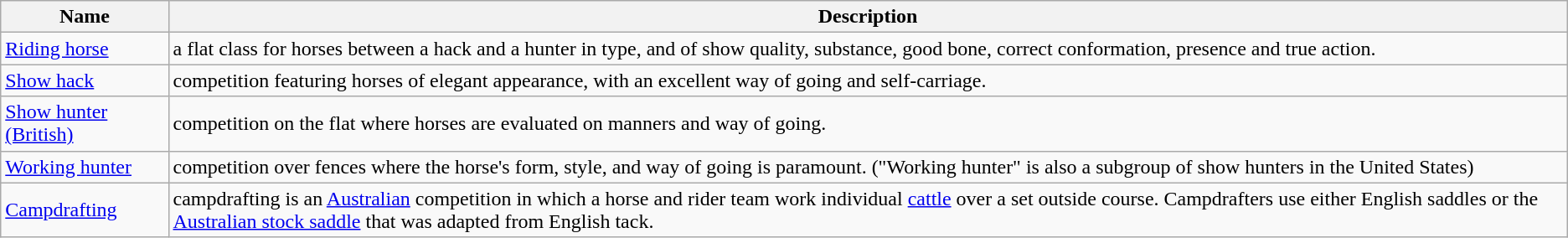<table class="wikitable" border="1">
<tr>
<th>Name</th>
<th>Description</th>
</tr>
<tr>
<td><a href='#'>Riding horse</a></td>
<td>a flat class for horses between a hack and a hunter in type, and of show quality, substance, good bone, correct conformation, presence and true action.</td>
</tr>
<tr>
<td><a href='#'>Show hack</a></td>
<td>competition featuring horses of elegant appearance, with an excellent way of going and self-carriage.</td>
</tr>
<tr>
<td><a href='#'>Show hunter (British)</a></td>
<td>competition on the flat where horses are evaluated on manners and way of going.</td>
</tr>
<tr>
<td><a href='#'>Working hunter</a></td>
<td>competition over fences where the horse's form, style, and way of going is paramount. ("Working hunter" is also a subgroup of show hunters in the United States)</td>
</tr>
<tr>
<td><a href='#'>Campdrafting</a></td>
<td>campdrafting is an <a href='#'>Australian</a> competition in which a horse and rider team work individual <a href='#'>cattle</a> over a set outside course. Campdrafters use either English saddles or the <a href='#'>Australian stock saddle</a> that was adapted from English tack.</td>
</tr>
</table>
